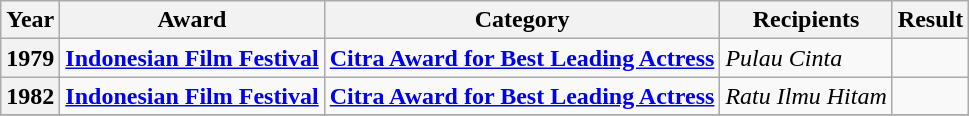<table class="wikitable sortable">
<tr>
<th>Year</th>
<th>Award</th>
<th>Category</th>
<th>Recipients</th>
<th>Result</th>
</tr>
<tr>
<th>1979</th>
<td><strong><a href='#'>Indonesian Film Festival</a></strong></td>
<td><strong><a href='#'>Citra Award for Best Leading Actress</a></strong></td>
<td><em>Pulau Cinta</em></td>
<td></td>
</tr>
<tr>
<th>1982</th>
<td><strong><a href='#'>Indonesian Film Festival</a></strong></td>
<td><strong><a href='#'>Citra Award for Best Leading Actress</a></strong></td>
<td><em>Ratu Ilmu Hitam</em></td>
<td></td>
</tr>
<tr>
</tr>
</table>
